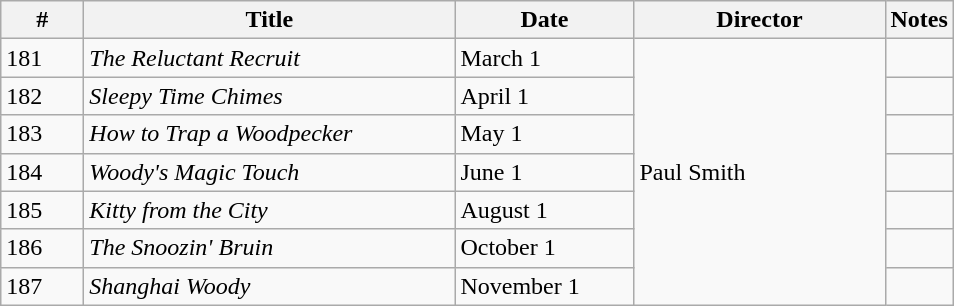<table class="wikitable">
<tr>
<th style="width:3em">#</th>
<th style="width:15em">Title</th>
<th style="width:7em">Date</th>
<th style="width:10em">Director</th>
<th>Notes</th>
</tr>
<tr>
<td>181</td>
<td><em>The Reluctant Recruit</em></td>
<td>March 1</td>
<td rowspan="7">Paul Smith</td>
<td></td>
</tr>
<tr>
<td>182</td>
<td><em>Sleepy Time Chimes</em></td>
<td>April 1</td>
<td></td>
</tr>
<tr>
<td>183</td>
<td><em>How to Trap a Woodpecker</em></td>
<td>May 1</td>
<td></td>
</tr>
<tr>
<td>184</td>
<td><em>Woody's Magic Touch</em></td>
<td>June 1</td>
<td></td>
</tr>
<tr>
<td>185</td>
<td><em>Kitty from the City</em></td>
<td>August 1</td>
<td></td>
</tr>
<tr>
<td>186</td>
<td><em>The Snoozin' Bruin</em></td>
<td>October 1</td>
<td></td>
</tr>
<tr>
<td>187</td>
<td><em>Shanghai Woody</em></td>
<td>November 1</td>
<td></td>
</tr>
</table>
